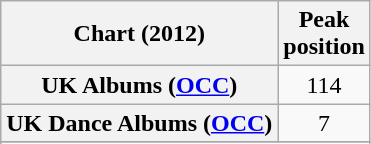<table class="wikitable plainrowheaders sortable">
<tr>
<th scope="col">Chart (2012)</th>
<th scope="col">Peak<br>position</th>
</tr>
<tr>
<th scope="row">UK Albums (<a href='#'>OCC</a>)</th>
<td align=center>114</td>
</tr>
<tr>
<th scope="row">UK Dance Albums (<a href='#'>OCC</a>)</th>
<td align=center>7</td>
</tr>
<tr>
</tr>
<tr>
</tr>
<tr>
</tr>
<tr>
</tr>
</table>
